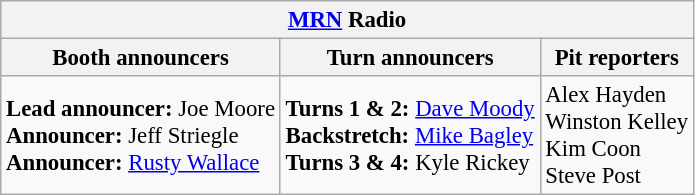<table class="wikitable" style="font-size: 95%">
<tr>
<th colspan="3"><a href='#'>MRN</a> Radio</th>
</tr>
<tr>
<th>Booth announcers</th>
<th>Turn announcers</th>
<th>Pit reporters</th>
</tr>
<tr>
<td><strong>Lead announcer:</strong> Joe Moore<br><strong>Announcer:</strong> Jeff Striegle<br><strong>Announcer:</strong> <a href='#'>Rusty Wallace</a></td>
<td><strong>Turns 1 & 2:</strong> <a href='#'>Dave Moody</a><br><strong>Backstretch:</strong> <a href='#'>Mike Bagley</a><br><strong>Turns 3 & 4:</strong> Kyle Rickey</td>
<td>Alex Hayden<br>Winston Kelley<br>Kim Coon<br>Steve Post</td>
</tr>
</table>
